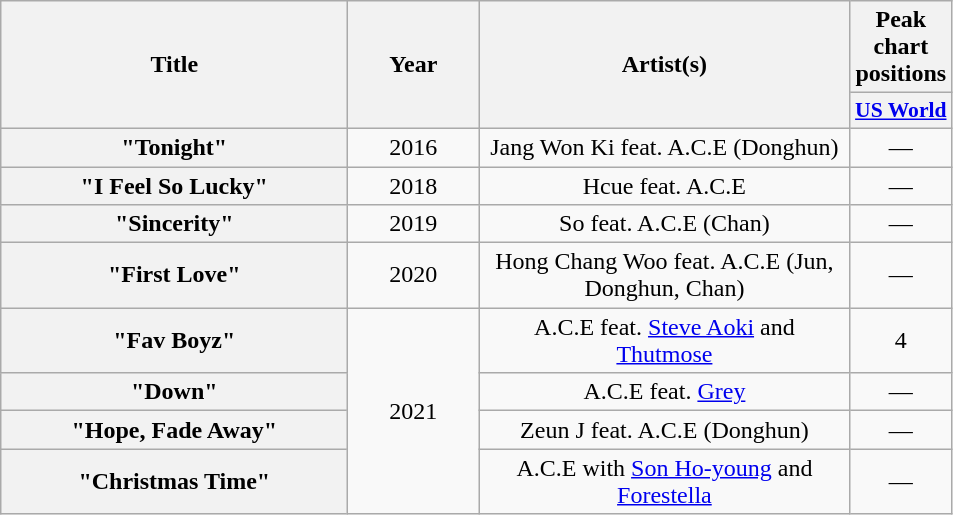<table class="wikitable plainrowheaders" style="text-align:center;">
<tr>
<th scope="col" rowspan="2" style="width:14em;">Title</th>
<th scope="col" rowspan="2" style="width:5em;">Year</th>
<th scope="col" rowspan="2" style="width:15em;">Artist(s)</th>
<th scope="col" colspan="1">Peak chart positions</th>
</tr>
<tr>
<th scope="col" style="width:3em;font-size:90%;"><a href='#'>US World</a><br></th>
</tr>
<tr>
<th scope="row">"Tonight"</th>
<td>2016</td>
<td>Jang Won Ki feat. A.C.E (Donghun)</td>
<td>—</td>
</tr>
<tr>
<th scope="row">"I Feel So Lucky"</th>
<td>2018</td>
<td>Hcue feat. A.C.E</td>
<td>—</td>
</tr>
<tr>
<th scope="row">"Sincerity"</th>
<td>2019</td>
<td>So feat. A.C.E (Chan)</td>
<td>—</td>
</tr>
<tr>
<th scope="row">"First Love"</th>
<td>2020</td>
<td>Hong Chang Woo feat. A.C.E (Jun, Donghun, Chan)</td>
<td>—</td>
</tr>
<tr>
<th scope="row">"Fav Boyz"</th>
<td rowspan="4">2021</td>
<td>A.C.E feat. <a href='#'>Steve Aoki</a> and <a href='#'>Thutmose</a></td>
<td>4</td>
</tr>
<tr>
<th scope="row">"Down"</th>
<td>A.C.E feat. <a href='#'>Grey</a></td>
<td>—</td>
</tr>
<tr>
<th scope="row">"Hope, Fade Away"</th>
<td>Zeun J feat. A.C.E (Donghun)</td>
<td>—</td>
</tr>
<tr>
<th scope="row">"Christmas Time"</th>
<td>A.C.E with <a href='#'>Son Ho-young</a> and <a href='#'>Forestella</a></td>
<td>—</td>
</tr>
</table>
